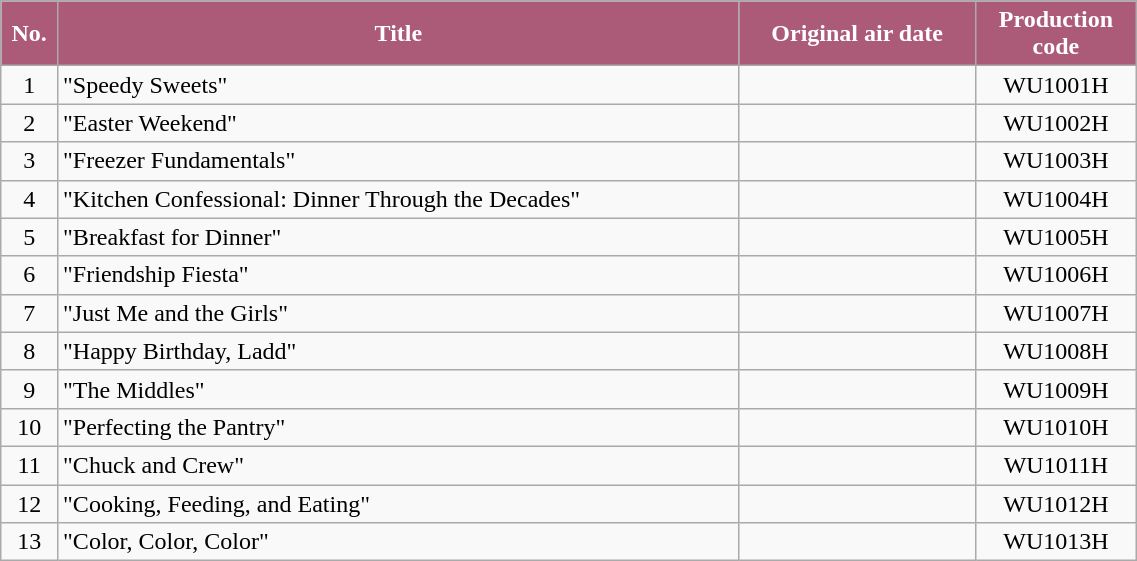<table class="wikitable plainrowheaders" style="width:60%;">
<tr>
<th style="background-color: #ab5b78; color: #FFFFFF;" width=5%>No.</th>
<th style="background-color: #ab5b78; color: #FFFFFF;" width=60%>Title</th>
<th style="background-color: #ab5b78; color: #FFFFFF;">Original air date</th>
<th style="background-color: #ab5b78; color: #FFFFFF;">Production<br>code</th>
</tr>
<tr>
<td align=center>1</td>
<td>"Speedy Sweets"</td>
<td align=center></td>
<td align=center>WU1001H</td>
</tr>
<tr>
<td align=center>2</td>
<td>"Easter Weekend"</td>
<td align=center></td>
<td align=center>WU1002H</td>
</tr>
<tr>
<td align=center>3</td>
<td>"Freezer Fundamentals"</td>
<td align=center></td>
<td align=center>WU1003H</td>
</tr>
<tr>
<td align=center>4</td>
<td>"Kitchen Confessional: Dinner Through the Decades"</td>
<td align=center></td>
<td align=center>WU1004H</td>
</tr>
<tr>
<td align=center>5</td>
<td>"Breakfast for Dinner"</td>
<td align=center></td>
<td align=center>WU1005H</td>
</tr>
<tr>
<td align=center>6</td>
<td>"Friendship Fiesta"</td>
<td align=center></td>
<td align=center>WU1006H</td>
</tr>
<tr>
<td align=center>7</td>
<td>"Just Me and the Girls"</td>
<td align=center></td>
<td align=center>WU1007H</td>
</tr>
<tr>
<td align=center>8</td>
<td>"Happy Birthday, Ladd"</td>
<td align=center></td>
<td align=center>WU1008H</td>
</tr>
<tr>
<td align=center>9</td>
<td>"The Middles"</td>
<td align=center></td>
<td align=center>WU1009H</td>
</tr>
<tr>
<td align=center>10</td>
<td>"Perfecting the Pantry"</td>
<td align=center></td>
<td align=center>WU1010H</td>
</tr>
<tr>
<td align=center>11</td>
<td>"Chuck and Crew"</td>
<td align=center></td>
<td align=center>WU1011H</td>
</tr>
<tr>
<td align=center>12</td>
<td>"Cooking, Feeding, and Eating"</td>
<td align=center></td>
<td align=center>WU1012H</td>
</tr>
<tr>
<td align=center>13</td>
<td>"Color, Color, Color"</td>
<td align=center></td>
<td align=center>WU1013H</td>
</tr>
</table>
